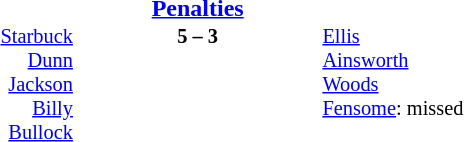<table cellspacing=0 style="width: 100%;">
<tr>
<td align=center rowspan=2 width=15%> </td>
<td width=24%> </td>
<td width=13% align=center><strong><a href='#'>Penalties</a></strong></td>
<td width=24%> </td>
</tr>
<tr style=font-size:85%>
<td align=right valign=top><a href='#'>Starbuck</a>  <br> <a href='#'>Dunn</a>  <br> <a href='#'>Jackson</a>  <br> <a href='#'>Billy</a>  <br> <a href='#'>Bullock</a> </td>
<td align=center valign=top><strong>5 – 3</strong></td>
<td valign=top> <a href='#'>Ellis</a> <br>  <a href='#'>Ainsworth</a> <br>  <a href='#'>Woods</a> <br>  <a href='#'>Fensome</a>: missed</td>
<td> </td>
</tr>
</table>
